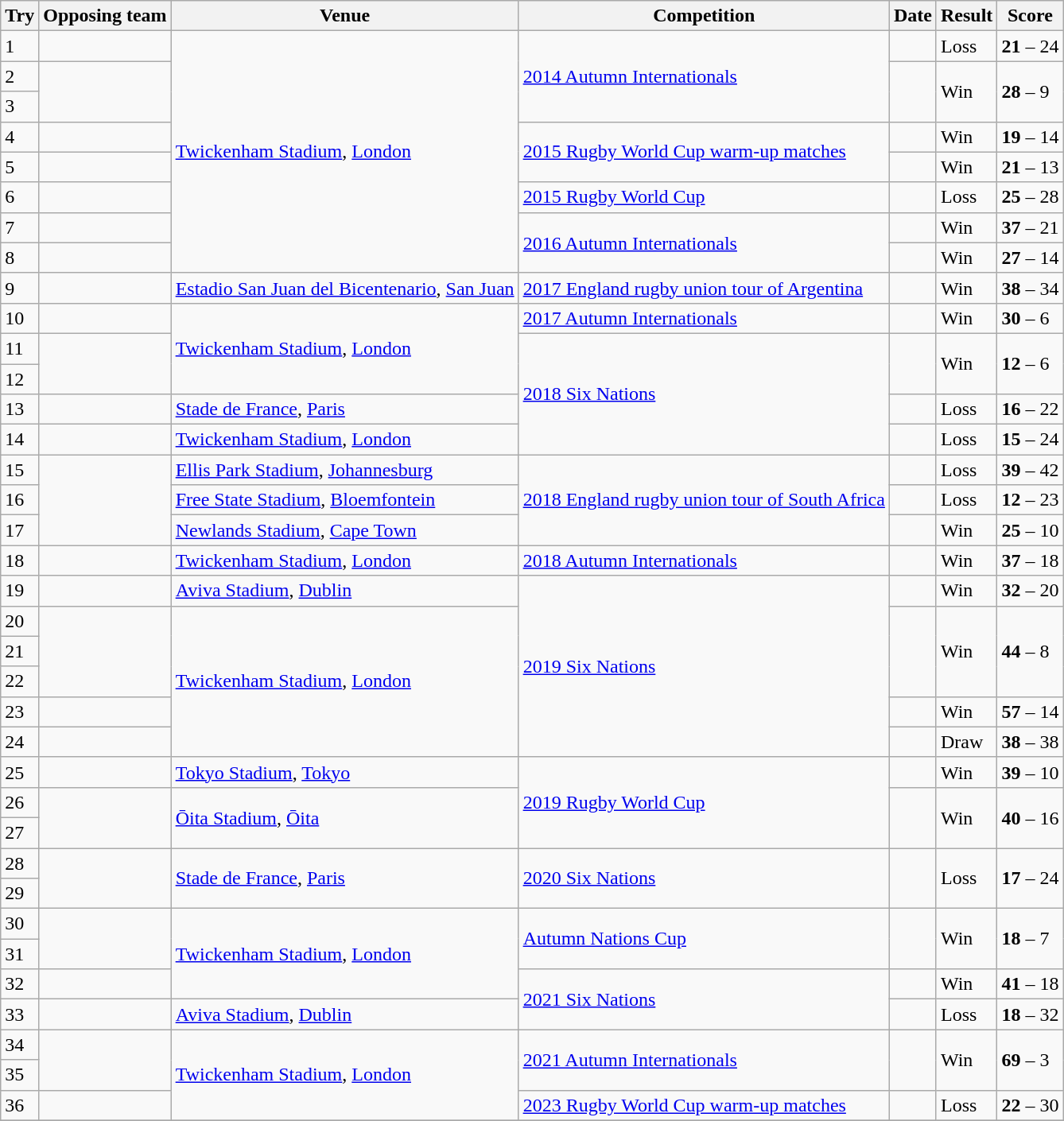<table class="wikitable" style="font-size:100%">
<tr>
<th>Try</th>
<th>Opposing team</th>
<th>Venue</th>
<th>Competition</th>
<th>Date</th>
<th>Result</th>
<th>Score</th>
</tr>
<tr>
<td>1</td>
<td rowspan=1></td>
<td rowspan=8><a href='#'>Twickenham Stadium</a>, <a href='#'>London</a></td>
<td rowspan=3><a href='#'>2014 Autumn Internationals</a></td>
<td></td>
<td>Loss</td>
<td><strong>21</strong> – 24</td>
</tr>
<tr>
<td>2</td>
<td rowspan=2></td>
<td rowspan=2></td>
<td rowspan=2>Win</td>
<td rowspan=2><strong>28</strong> – 9</td>
</tr>
<tr>
<td>3</td>
</tr>
<tr>
<td>4</td>
<td></td>
<td rowspan=2><a href='#'>2015 Rugby World Cup warm-up matches</a></td>
<td></td>
<td>Win</td>
<td><strong>19</strong> – 14</td>
</tr>
<tr>
<td>5</td>
<td></td>
<td></td>
<td>Win</td>
<td><strong>21</strong> – 13</td>
</tr>
<tr>
<td>6</td>
<td></td>
<td><a href='#'>2015 Rugby World Cup</a></td>
<td></td>
<td>Loss</td>
<td><strong>25</strong> – 28</td>
</tr>
<tr>
<td>7</td>
<td></td>
<td rowspan=2><a href='#'>2016 Autumn Internationals</a></td>
<td></td>
<td>Win</td>
<td><strong>37</strong> – 21</td>
</tr>
<tr>
<td>8</td>
<td></td>
<td></td>
<td>Win</td>
<td><strong>27</strong> – 14</td>
</tr>
<tr>
<td>9</td>
<td></td>
<td><a href='#'>Estadio San Juan del Bicentenario</a>, <a href='#'>San Juan</a></td>
<td><a href='#'>2017 England rugby union tour of Argentina</a></td>
<td></td>
<td>Win</td>
<td><strong>38</strong> – 34</td>
</tr>
<tr>
<td>10</td>
<td></td>
<td rowspan=3><a href='#'>Twickenham Stadium</a>, <a href='#'>London</a></td>
<td rowspan=1><a href='#'>2017 Autumn Internationals</a></td>
<td></td>
<td>Win</td>
<td><strong>30</strong> – 6</td>
</tr>
<tr>
<td>11</td>
<td rowspan=2></td>
<td rowspan=4><a href='#'>2018 Six Nations</a></td>
<td rowspan=2></td>
<td rowspan=2>Win</td>
<td rowspan=2><strong>12</strong> – 6</td>
</tr>
<tr>
<td>12</td>
</tr>
<tr>
<td>13</td>
<td></td>
<td><a href='#'>Stade de France</a>, <a href='#'>Paris</a></td>
<td></td>
<td>Loss</td>
<td><strong>16</strong> – 22</td>
</tr>
<tr>
<td>14</td>
<td></td>
<td><a href='#'>Twickenham Stadium</a>, <a href='#'>London</a></td>
<td></td>
<td>Loss</td>
<td><strong>15</strong> – 24</td>
</tr>
<tr>
<td>15</td>
<td rowspan=3></td>
<td><a href='#'>Ellis Park Stadium</a>, <a href='#'>Johannesburg</a></td>
<td rowspan=3><a href='#'>2018 England rugby union tour of South Africa</a></td>
<td></td>
<td>Loss</td>
<td><strong>39</strong> – 42</td>
</tr>
<tr>
<td>16</td>
<td><a href='#'>Free State Stadium</a>, <a href='#'>Bloemfontein</a></td>
<td></td>
<td>Loss</td>
<td><strong>12</strong> – 23</td>
</tr>
<tr>
<td>17</td>
<td><a href='#'>Newlands Stadium</a>, <a href='#'>Cape Town</a></td>
<td></td>
<td>Win</td>
<td><strong>25</strong> – 10</td>
</tr>
<tr>
<td>18</td>
<td></td>
<td><a href='#'>Twickenham Stadium</a>, <a href='#'>London</a></td>
<td rowspan=1><a href='#'>2018 Autumn Internationals</a></td>
<td></td>
<td>Win</td>
<td><strong>37</strong> – 18</td>
</tr>
<tr>
<td>19</td>
<td></td>
<td><a href='#'>Aviva Stadium</a>, <a href='#'>Dublin</a></td>
<td rowspan=6><a href='#'>2019 Six Nations</a></td>
<td></td>
<td>Win</td>
<td><strong>32</strong> – 20</td>
</tr>
<tr>
<td>20</td>
<td rowspan=3></td>
<td rowspan=5><a href='#'>Twickenham Stadium</a>, <a href='#'>London</a></td>
<td rowspan=3></td>
<td rowspan=3>Win</td>
<td rowspan=3><strong>44</strong> – 8</td>
</tr>
<tr>
<td>21</td>
</tr>
<tr>
<td>22</td>
</tr>
<tr>
<td>23</td>
<td></td>
<td></td>
<td>Win</td>
<td><strong>57</strong> – 14</td>
</tr>
<tr>
<td>24</td>
<td></td>
<td></td>
<td>Draw</td>
<td><strong>38</strong> – 38</td>
</tr>
<tr>
<td>25</td>
<td></td>
<td><a href='#'>Tokyo Stadium</a>, <a href='#'>Tokyo</a></td>
<td rowspan=3><a href='#'>2019 Rugby World Cup</a></td>
<td></td>
<td>Win</td>
<td><strong>39</strong> – 10</td>
</tr>
<tr>
<td>26</td>
<td rowspan=2></td>
<td rowspan=2><a href='#'>Ōita Stadium</a>, <a href='#'>Ōita</a></td>
<td rowspan=2></td>
<td rowspan=2>Win</td>
<td rowspan=2><strong>40</strong> – 16</td>
</tr>
<tr>
<td>27</td>
</tr>
<tr>
<td>28</td>
<td rowspan=2></td>
<td rowspan=2><a href='#'>Stade de France</a>, <a href='#'>Paris</a></td>
<td rowspan=2><a href='#'>2020 Six Nations</a></td>
<td rowspan=2></td>
<td rowspan=2>Loss</td>
<td rowspan=2><strong>17</strong> – 24</td>
</tr>
<tr>
<td>29</td>
</tr>
<tr>
<td>30</td>
<td rowspan=2></td>
<td rowspan=3><a href='#'>Twickenham Stadium</a>, <a href='#'>London</a></td>
<td rowspan=2><a href='#'>Autumn Nations Cup</a></td>
<td rowspan=2></td>
<td rowspan=2>Win</td>
<td rowspan=2><strong>18</strong> – 7</td>
</tr>
<tr>
<td>31</td>
</tr>
<tr>
<td>32</td>
<td></td>
<td rowspan=2><a href='#'>2021 Six Nations</a></td>
<td></td>
<td>Win</td>
<td><strong>41</strong> – 18</td>
</tr>
<tr>
<td>33</td>
<td></td>
<td><a href='#'>Aviva Stadium</a>, <a href='#'>Dublin</a></td>
<td></td>
<td>Loss</td>
<td><strong>18</strong> – 32</td>
</tr>
<tr>
<td>34</td>
<td rowspan="2"></td>
<td rowspan="3"><a href='#'>Twickenham Stadium</a>, <a href='#'>London</a></td>
<td rowspan="2"><a href='#'>2021 Autumn Internationals</a></td>
<td rowspan="2"></td>
<td rowspan="2">Win</td>
<td rowspan= 2><strong>69</strong> – 3</td>
</tr>
<tr>
<td>35</td>
</tr>
<tr>
<td>36</td>
<td></td>
<td><a href='#'>2023 Rugby World Cup warm-up matches</a></td>
<td></td>
<td>Loss</td>
<td><strong>22</strong> – 30</td>
</tr>
<tr>
</tr>
</table>
